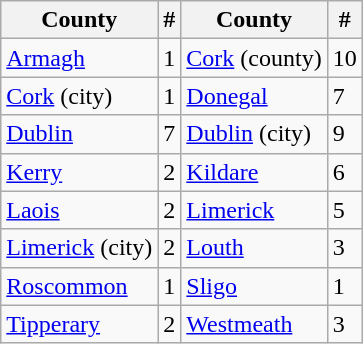<table class="wikitable">
<tr>
<th>County</th>
<th>#</th>
<th>County</th>
<th>#</th>
</tr>
<tr>
<td><a href='#'>Armagh</a></td>
<td>1</td>
<td><a href='#'>Cork</a> (county)</td>
<td>10</td>
</tr>
<tr>
<td><a href='#'>Cork</a> (city)</td>
<td>1</td>
<td><a href='#'>Donegal</a></td>
<td>7</td>
</tr>
<tr>
<td><a href='#'>Dublin</a></td>
<td>7</td>
<td><a href='#'>Dublin</a> (city)</td>
<td>9</td>
</tr>
<tr>
<td><a href='#'>Kerry</a></td>
<td>2</td>
<td><a href='#'>Kildare</a></td>
<td>6</td>
</tr>
<tr>
<td><a href='#'>Laois</a></td>
<td>2</td>
<td><a href='#'>Limerick</a></td>
<td>5</td>
</tr>
<tr>
<td><a href='#'>Limerick</a> (city)</td>
<td>2</td>
<td><a href='#'>Louth</a></td>
<td>3</td>
</tr>
<tr>
<td><a href='#'>Roscommon</a></td>
<td>1</td>
<td><a href='#'>Sligo</a></td>
<td>1</td>
</tr>
<tr>
<td><a href='#'>Tipperary</a></td>
<td>2</td>
<td><a href='#'>Westmeath</a></td>
<td>3</td>
</tr>
</table>
